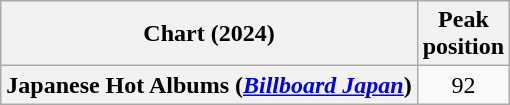<table class="wikitable plainrowheaders" style="text-align:center">
<tr>
<th scope="col">Chart (2024)</th>
<th scope="col">Peak<br>position</th>
</tr>
<tr>
<th scope="row">Japanese Hot Albums (<em><a href='#'>Billboard Japan</a></em>)</th>
<td>92</td>
</tr>
</table>
